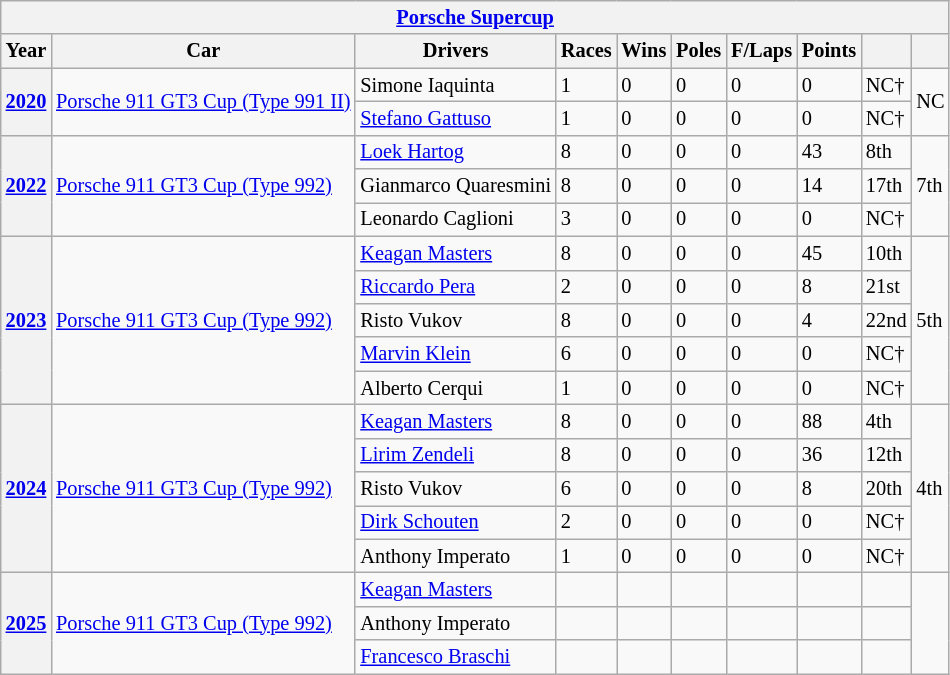<table class="wikitable" style="font-size:85%">
<tr>
<th colspan="10" align="center"><a href='#'>Porsche Supercup</a></th>
</tr>
<tr>
<th>Year</th>
<th>Car</th>
<th>Drivers</th>
<th>Races</th>
<th>Wins</th>
<th>Poles</th>
<th>F/Laps</th>
<th>Points</th>
<th></th>
<th></th>
</tr>
<tr>
<th rowspan="2"><a href='#'>2020</a></th>
<td rowspan="2"><a href='#'>Porsche 911 GT3 Cup (Type 991 II)</a></td>
<td> Simone Iaquinta</td>
<td>1</td>
<td>0</td>
<td>0</td>
<td>0</td>
<td>0</td>
<td>NC†</td>
<td rowspan="2">NC</td>
</tr>
<tr>
<td> <a href='#'>Stefano Gattuso</a></td>
<td>1</td>
<td>0</td>
<td>0</td>
<td>0</td>
<td>0</td>
<td>NC†</td>
</tr>
<tr>
<th rowspan="3"><a href='#'>2022</a></th>
<td rowspan="3"><a href='#'>Porsche 911 GT3 Cup (Type 992)</a></td>
<td> <a href='#'>Loek Hartog</a></td>
<td>8</td>
<td>0</td>
<td>0</td>
<td>0</td>
<td>43</td>
<td>8th</td>
<td rowspan="3">7th</td>
</tr>
<tr>
<td> Gianmarco Quaresmini</td>
<td>8</td>
<td>0</td>
<td>0</td>
<td>0</td>
<td>14</td>
<td>17th</td>
</tr>
<tr>
<td> Leonardo Caglioni</td>
<td>3</td>
<td>0</td>
<td>0</td>
<td>0</td>
<td>0</td>
<td>NC†</td>
</tr>
<tr>
<th rowspan="5"><a href='#'>2023</a></th>
<td rowspan="5"><a href='#'>Porsche 911 GT3 Cup (Type 992)</a></td>
<td> <a href='#'>Keagan Masters</a></td>
<td>8</td>
<td>0</td>
<td>0</td>
<td>0</td>
<td>45</td>
<td>10th</td>
<td rowspan="5">5th</td>
</tr>
<tr>
<td> <a href='#'>Riccardo Pera</a></td>
<td>2</td>
<td>0</td>
<td>0</td>
<td>0</td>
<td>8</td>
<td>21st</td>
</tr>
<tr>
<td> Risto Vukov</td>
<td>8</td>
<td>0</td>
<td>0</td>
<td>0</td>
<td>4</td>
<td>22nd</td>
</tr>
<tr>
<td> <a href='#'>Marvin Klein</a></td>
<td>6</td>
<td>0</td>
<td>0</td>
<td>0</td>
<td>0</td>
<td>NC†</td>
</tr>
<tr>
<td> Alberto Cerqui</td>
<td>1</td>
<td>0</td>
<td>0</td>
<td>0</td>
<td>0</td>
<td>NC†</td>
</tr>
<tr>
<th rowspan="5"><a href='#'>2024</a></th>
<td rowspan="5"><a href='#'>Porsche 911 GT3 Cup (Type 992)</a></td>
<td> <a href='#'>Keagan Masters</a></td>
<td>8</td>
<td>0</td>
<td>0</td>
<td>0</td>
<td>88</td>
<td>4th</td>
<td rowspan="5">4th</td>
</tr>
<tr>
<td> <a href='#'>Lirim Zendeli</a></td>
<td>8</td>
<td>0</td>
<td>0</td>
<td>0</td>
<td>36</td>
<td>12th</td>
</tr>
<tr>
<td> Risto Vukov</td>
<td>6</td>
<td>0</td>
<td>0</td>
<td>0</td>
<td>8</td>
<td>20th</td>
</tr>
<tr>
<td> <a href='#'>Dirk Schouten</a></td>
<td>2</td>
<td>0</td>
<td>0</td>
<td>0</td>
<td>0</td>
<td>NC†</td>
</tr>
<tr>
<td> Anthony Imperato</td>
<td>1</td>
<td>0</td>
<td>0</td>
<td>0</td>
<td>0</td>
<td>NC†</td>
</tr>
<tr>
<th rowspan="3"><a href='#'>2025</a></th>
<td rowspan="3"><a href='#'>Porsche 911 GT3 Cup (Type 992)</a></td>
<td> <a href='#'>Keagan Masters</a></td>
<td></td>
<td></td>
<td></td>
<td></td>
<td></td>
<td></td>
<td rowspan="3"></td>
</tr>
<tr>
<td> Anthony Imperato</td>
<td></td>
<td></td>
<td></td>
<td></td>
<td></td>
<td></td>
</tr>
<tr>
<td> <a href='#'>Francesco Braschi</a></td>
<td></td>
<td></td>
<td></td>
<td></td>
<td></td>
<td></td>
</tr>
</table>
